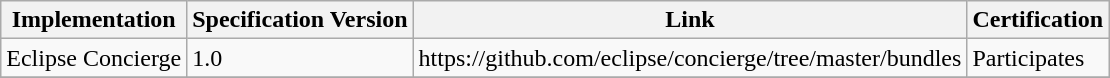<table class="wikitable sortable">
<tr>
<th>Implementation</th>
<th>Specification Version</th>
<th>Link</th>
<th>Certification</th>
</tr>
<tr>
<td>Eclipse Concierge</td>
<td>1.0</td>
<td>https://github.com/eclipse/concierge/tree/master/bundles</td>
<td>Participates</td>
</tr>
<tr>
</tr>
</table>
